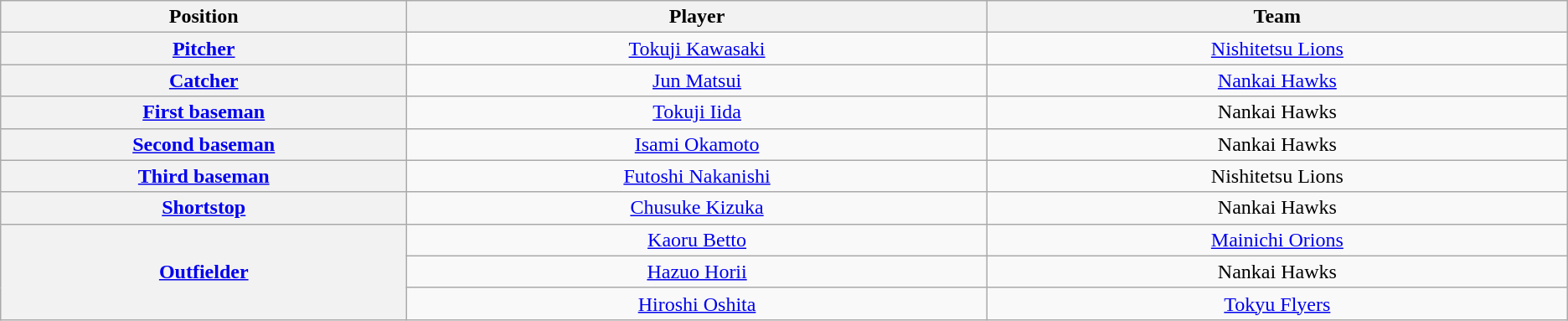<table class="wikitable" style="text-align:center;">
<tr>
<th scope="col" width="7%">Position</th>
<th scope="col" width="10%">Player</th>
<th scope="col" width="10%">Team</th>
</tr>
<tr>
<th scope="row" style="text-align:center;"><a href='#'>Pitcher</a></th>
<td><a href='#'>Tokuji Kawasaki</a></td>
<td><a href='#'>Nishitetsu Lions</a></td>
</tr>
<tr>
<th scope="row" style="text-align:center;"><a href='#'>Catcher</a></th>
<td><a href='#'>Jun Matsui</a></td>
<td><a href='#'>Nankai Hawks</a></td>
</tr>
<tr>
<th scope="row" style="text-align:center;"><a href='#'>First baseman</a></th>
<td><a href='#'>Tokuji Iida</a></td>
<td>Nankai Hawks</td>
</tr>
<tr>
<th scope="row" style="text-align:center;"><a href='#'>Second baseman</a></th>
<td><a href='#'>Isami Okamoto</a></td>
<td>Nankai Hawks</td>
</tr>
<tr>
<th scope="row" style="text-align:center;"><a href='#'>Third baseman</a></th>
<td><a href='#'>Futoshi Nakanishi</a></td>
<td>Nishitetsu Lions</td>
</tr>
<tr>
<th scope="row" style="text-align:center;"><a href='#'>Shortstop</a></th>
<td><a href='#'>Chusuke Kizuka</a></td>
<td>Nankai Hawks</td>
</tr>
<tr>
<th scope="row" style="text-align:center;" rowspan=3><a href='#'>Outfielder</a></th>
<td><a href='#'>Kaoru Betto</a></td>
<td><a href='#'>Mainichi Orions</a></td>
</tr>
<tr>
<td><a href='#'>Hazuo Horii</a></td>
<td>Nankai Hawks</td>
</tr>
<tr>
<td><a href='#'>Hiroshi Oshita</a></td>
<td><a href='#'>Tokyu Flyers</a></td>
</tr>
</table>
